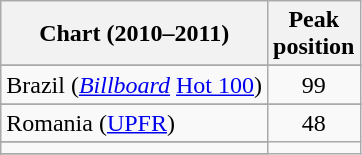<table class="wikitable sortable">
<tr>
<th>Chart (2010–2011)</th>
<th>Peak<br>position</th>
</tr>
<tr>
</tr>
<tr>
</tr>
<tr>
</tr>
<tr>
</tr>
<tr>
<td>Brazil (<em><a href='#'>Billboard</a></em> <a href='#'>Hot 100</a>)</td>
<td style="text-align:center;">99</td>
</tr>
<tr>
</tr>
<tr>
</tr>
<tr>
</tr>
<tr>
</tr>
<tr>
</tr>
<tr>
</tr>
<tr>
<td>Romania (<a href='#'>UPFR</a>)</td>
<td align="center">48</td>
</tr>
<tr>
</tr>
<tr>
</tr>
<tr>
</tr>
<tr>
</tr>
<tr>
<td></td>
</tr>
<tr>
</tr>
<tr>
</tr>
</table>
